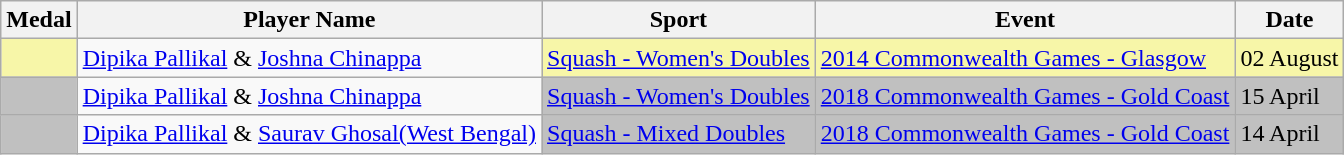<table class="wikitable sortable">
<tr>
<th>Medal</th>
<th>Player Name</th>
<th>Sport</th>
<th>Event</th>
<th>Date</th>
</tr>
<tr>
<td style="background:#f7f6a8;"></td>
<td><a href='#'>Dipika Pallikal</a> & <a href='#'>Joshna Chinappa</a></td>
<td style="background:#f7f6a8;"><a href='#'>Squash - Women's Doubles</a></td>
<td style="background:#f7f6a8;"><a href='#'>2014 Commonwealth Games - Glasgow</a></td>
<td style="background:#f7f6a8;">02 August</td>
</tr>
<tr>
<td style="background:#c0c0c0;"></td>
<td><a href='#'>Dipika Pallikal</a> & <a href='#'>Joshna Chinappa</a></td>
<td style="background:#c0c0c0;"><a href='#'>Squash - Women's Doubles</a></td>
<td style="background:#c0c0c0;"><a href='#'>2018 Commonwealth Games - Gold Coast</a></td>
<td style="background:#c0c0c0;">15 April</td>
</tr>
<tr>
<td style="background:#c0c0c0;"></td>
<td><a href='#'>Dipika Pallikal</a> & <a href='#'> Saurav Ghosal(West Bengal)</a></td>
<td style="background:#c0c0c0;"><a href='#'>Squash - Mixed Doubles</a></td>
<td style="background:#c0c0c0;"><a href='#'>2018 Commonwealth Games - Gold Coast</a></td>
<td style="background:#c0c0c0;">14 April</td>
</tr>
</table>
